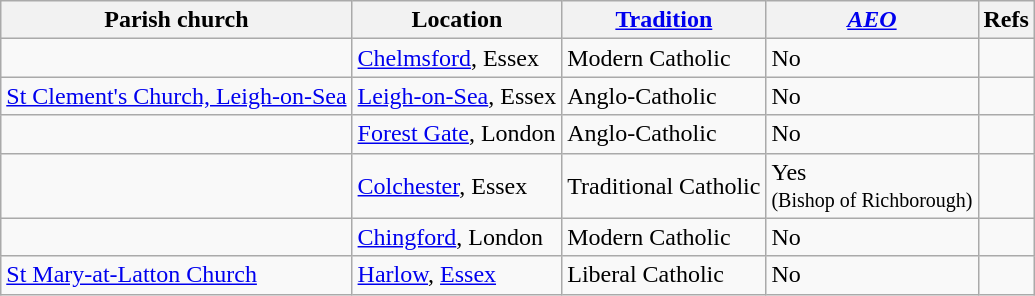<table class="wikitable sortable">
<tr>
<th>Parish church</th>
<th>Location</th>
<th><a href='#'>Tradition</a></th>
<th><em><a href='#'>AEO</a></em></th>
<th>Refs</th>
</tr>
<tr>
<td></td>
<td><a href='#'>Chelmsford</a>, Essex</td>
<td>Modern Catholic</td>
<td>No</td>
<td></td>
</tr>
<tr>
<td><a href='#'>St Clement's Church, Leigh-on-Sea</a></td>
<td><a href='#'>Leigh-on-Sea</a>, Essex</td>
<td>Anglo-Catholic</td>
<td>No</td>
<td></td>
</tr>
<tr>
<td></td>
<td><a href='#'>Forest Gate</a>, London</td>
<td>Anglo-Catholic</td>
<td>No</td>
<td></td>
</tr>
<tr>
<td></td>
<td><a href='#'>Colchester</a>, Essex</td>
<td>Traditional Catholic</td>
<td>Yes <br> <small>(Bishop of Richborough)</small></td>
<td></td>
</tr>
<tr>
<td></td>
<td><a href='#'>Chingford</a>, London</td>
<td>Modern Catholic</td>
<td>No</td>
<td></td>
</tr>
<tr>
<td><a href='#'>St Mary-at-Latton Church</a></td>
<td><a href='#'>Harlow</a>, <a href='#'>Essex</a></td>
<td>Liberal Catholic</td>
<td>No</td>
<td></td>
</tr>
</table>
